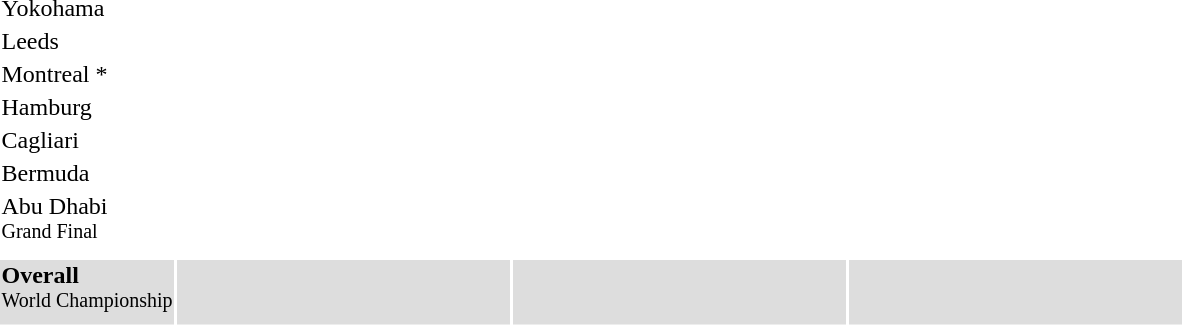<table>
<tr>
<td>Yokohama</td>
<td width=220></td>
<td width=220></td>
<td width=220></td>
</tr>
<tr>
<td>Leeds</td>
<td width=220></td>
<td width=220></td>
<td width=220></td>
</tr>
<tr>
<td>Montreal *</td>
<td width=220></td>
<td width=220></td>
<td width=220></td>
</tr>
<tr>
<td>Hamburg</td>
<td width=220></td>
<td width=220></td>
<td width=220></td>
</tr>
<tr>
<td>Cagliari</td>
<td width=220></td>
<td width=220></td>
<td width=220></td>
</tr>
<tr>
<td>Bermuda</td>
<td width=220></td>
<td width=220></td>
<td width=220></td>
</tr>
<tr>
<td>Abu Dhabi <br><sup>Grand Final</sup></td>
<td width=220></td>
<td width=220></td>
<td width=220></td>
</tr>
<tr>
</tr>
<tr bgcolor=dddddd>
<td align=left><strong>Overall</strong> <br><sup>World Championship</sup></td>
<td align=left width=220><strong></strong></td>
<td align=left width=220><strong></strong></td>
<td align=left width=220><strong></strong></td>
</tr>
<tr>
</tr>
</table>
